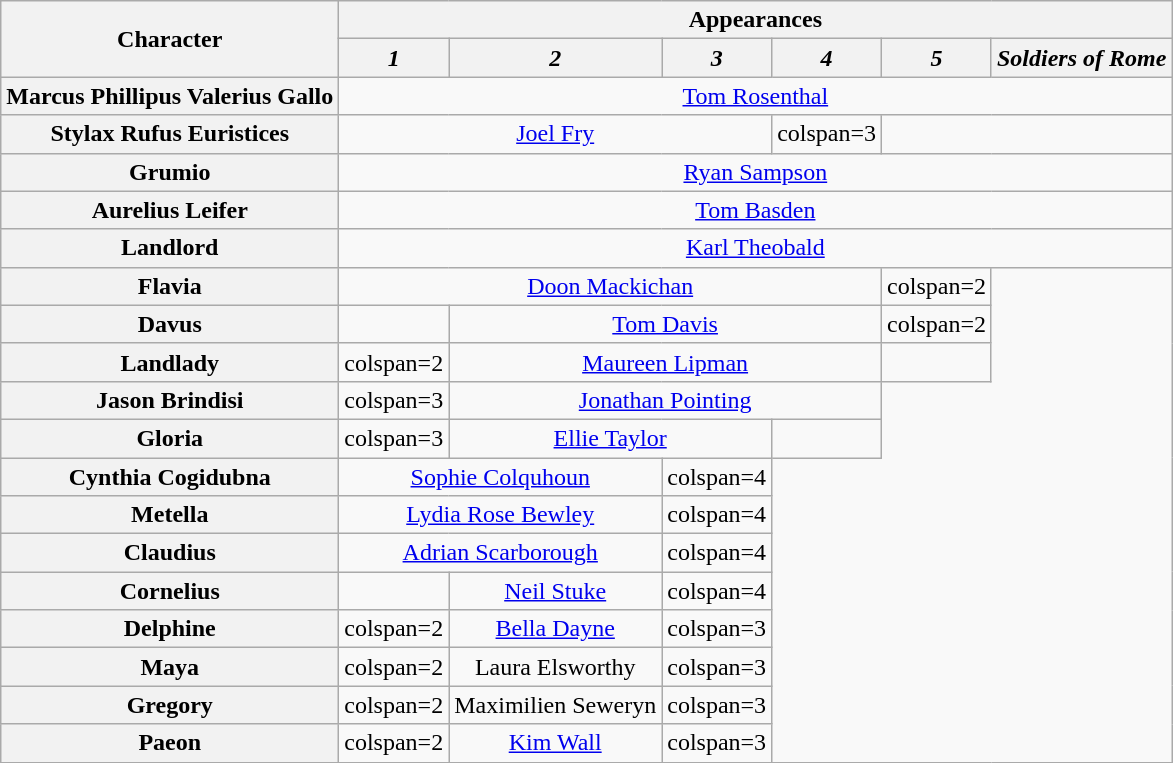<table class="wikitable" style="text-align: center">
<tr>
<th rowspan=2>Character</th>
<th colspan=6>Appearances</th>
</tr>
<tr>
<th style="width:60px"><em>1</em></th>
<th><em>2</em></th>
<th><em>3</em></th>
<th><em>4</em></th>
<th><em>5</em></th>
<th><em>Soldiers of Rome</em></th>
</tr>
<tr>
<th>Marcus Phillipus Valerius Gallo</th>
<td colspan=6><a href='#'>Tom Rosenthal</a></td>
</tr>
<tr>
<th>Stylax Rufus Euristices</th>
<td colspan=3><a href='#'>Joel Fry</a></td>
<td>colspan=3 </td>
</tr>
<tr>
<th>Grumio</th>
<td colspan=6><a href='#'>Ryan Sampson</a></td>
</tr>
<tr>
<th>Aurelius Leifer</th>
<td colspan=6><a href='#'>Tom Basden</a></td>
</tr>
<tr>
<th>Landlord</th>
<td colspan=6><a href='#'>Karl Theobald</a></td>
</tr>
<tr>
<th>Flavia</th>
<td colspan=4><a href='#'>Doon Mackichan</a></td>
<td>colspan=2 </td>
</tr>
<tr>
<th>Davus</th>
<td></td>
<td colspan=3><a href='#'>Tom Davis</a></td>
<td>colspan=2 </td>
</tr>
<tr>
<th>Landlady</th>
<td>colspan=2 </td>
<td colspan=3><a href='#'>Maureen Lipman</a></td>
<td></td>
</tr>
<tr>
<th>Jason Brindisi</th>
<td>colspan=3 </td>
<td colspan=3><a href='#'>Jonathan Pointing</a></td>
</tr>
<tr>
<th>Gloria</th>
<td>colspan=3 </td>
<td colspan=2><a href='#'>Ellie Taylor</a></td>
<td></td>
</tr>
<tr>
<th>Cynthia Cogidubna</th>
<td colspan=2><a href='#'>Sophie Colquhoun</a></td>
<td>colspan=4 </td>
</tr>
<tr>
<th>Metella</th>
<td colspan=2><a href='#'>Lydia Rose Bewley</a></td>
<td>colspan=4 </td>
</tr>
<tr>
<th>Claudius</th>
<td colspan=2><a href='#'>Adrian Scarborough</a></td>
<td>colspan=4 </td>
</tr>
<tr>
<th>Cornelius</th>
<td></td>
<td><a href='#'>Neil Stuke</a></td>
<td>colspan=4 </td>
</tr>
<tr>
<th>Delphine</th>
<td>colspan=2 </td>
<td><a href='#'>Bella Dayne</a></td>
<td>colspan=3 </td>
</tr>
<tr>
<th>Maya</th>
<td>colspan=2 </td>
<td>Laura Elsworthy</td>
<td>colspan=3 </td>
</tr>
<tr>
<th>Gregory</th>
<td>colspan=2 </td>
<td>Maximilien Seweryn</td>
<td>colspan=3 </td>
</tr>
<tr>
<th>Paeon</th>
<td>colspan=2 </td>
<td><a href='#'>Kim Wall</a></td>
<td>colspan=3 </td>
</tr>
<tr>
</tr>
</table>
